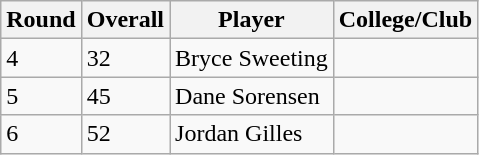<table class="wikitable">
<tr>
<th>Round</th>
<th>Overall</th>
<th>Player</th>
<th>College/Club</th>
</tr>
<tr>
<td>4</td>
<td>32</td>
<td>Bryce Sweeting</td>
<td></td>
</tr>
<tr>
<td>5</td>
<td>45</td>
<td>Dane Sorensen</td>
<td></td>
</tr>
<tr>
<td>6</td>
<td>52</td>
<td>Jordan Gilles</td>
<td></td>
</tr>
</table>
